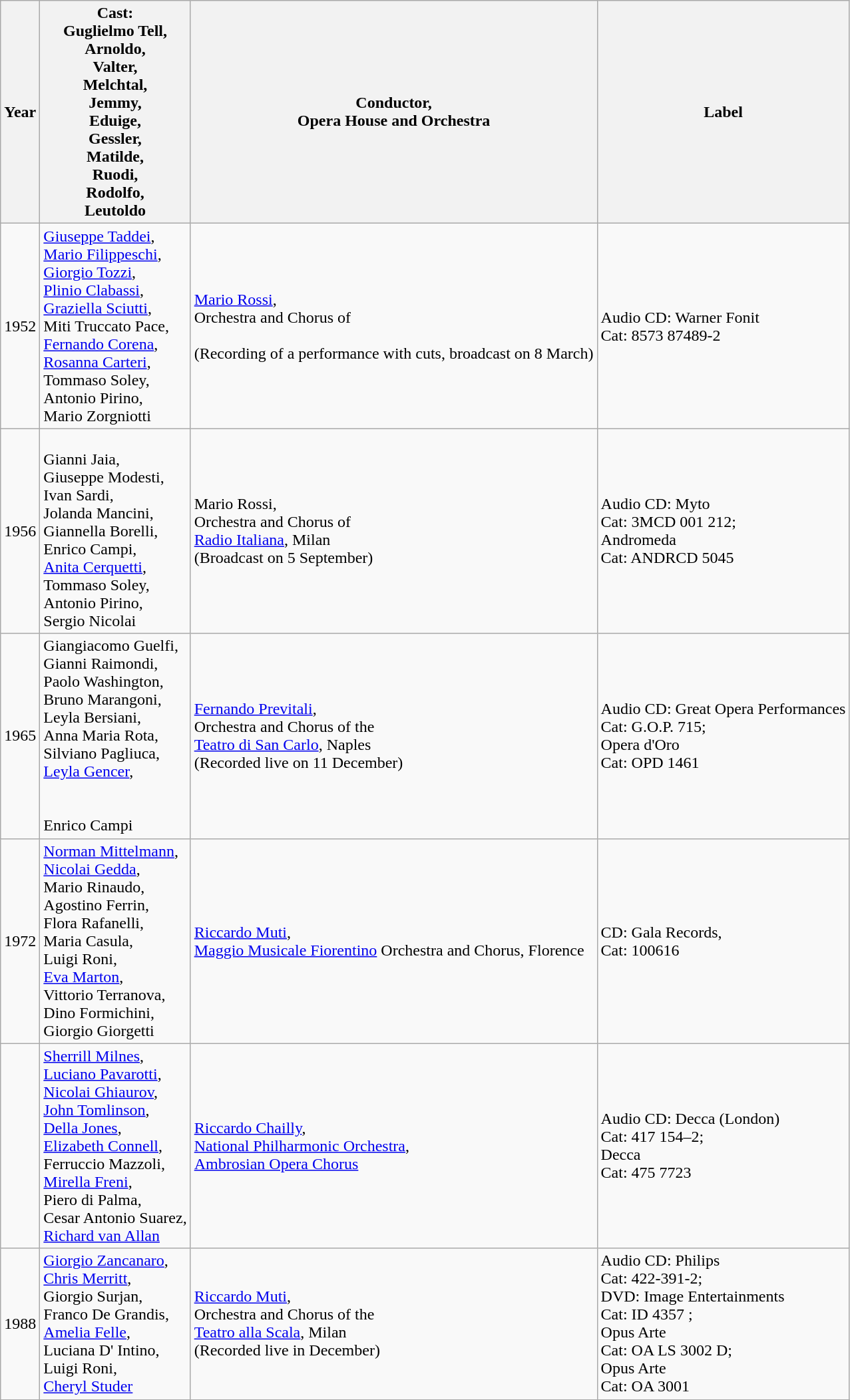<table class="wikitable">
<tr>
<th>Year</th>
<th>Cast:<br>Guglielmo Tell,<br> Arnoldo,<br> Valter,<br> Melchtal,<br> Jemmy,<br> Eduige,<br> Gessler,<br>Matilde,<br>Ruodi,<br>Rodolfo,<br>Leutoldo<br></th>
<th>Conductor,<br>Opera House and Orchestra</th>
<th>Label</th>
</tr>
<tr>
<td>1952</td>
<td><a href='#'>Giuseppe Taddei</a>,<br><a href='#'>Mario Filippeschi</a>,<br><a href='#'>Giorgio Tozzi</a>,<br><a href='#'>Plinio Clabassi</a>,<br> <a href='#'>Graziella Sciutti</a>,<br>Miti Truccato Pace,<br><a href='#'>Fernando Corena</a>,<br> <a href='#'>Rosanna Carteri</a>,<br> Tommaso Soley,<br>Antonio Pirino,<br>Mario Zorgniotti</td>
<td><a href='#'>Mario Rossi</a>,<br>Orchestra and Chorus of<br><br>(Recording of a performance with cuts, broadcast on 8 March)</td>
<td>Audio CD: Warner Fonit<br>Cat:  8573 87489-2</td>
</tr>
<tr>
<td>1956</td>
<td><br>Gianni Jaia,<br>Giuseppe Modesti,<br>Ivan Sardi,<br>Jolanda Mancini,<br>Giannella Borelli,<br>Enrico Campi,<br><a href='#'>Anita Cerquetti</a>,<br>Tommaso Soley,<br>Antonio Pirino,<br>Sergio Nicolai</td>
<td>Mario Rossi,<br>Orchestra and Chorus of<br><a href='#'>Radio Italiana</a>, Milan<br>(Broadcast on 5 September)</td>
<td>Audio CD: Myto<br>Cat: 3MCD 001 212;<br>Andromeda<br>Cat: ANDRCD 5045</td>
</tr>
<tr>
<td>1965</td>
<td>Giangiacomo Guelfi,<br>Gianni Raimondi,<br>Paolo Washington,<br>Bruno Marangoni,<br>Leyla Bersiani,<br>Anna Maria Rota,<br>Silviano Pagliuca,<br><a href='#'>Leyla Gencer</a>,<br> <br> <br>Enrico Campi</td>
<td><a href='#'>Fernando Previtali</a>,<br>Orchestra and Chorus of the<br><a href='#'>Teatro di San Carlo</a>, Naples<br>(Recorded live on 11 December)</td>
<td>Audio CD: Great Opera Performances<br>Cat: G.O.P. 715;<br>Opera d'Oro<br>Cat: OPD 1461</td>
</tr>
<tr>
<td>1972</td>
<td><a href='#'>Norman Mittelmann</a>,<br><a href='#'>Nicolai Gedda</a>,<br>Mario Rinaudo,<br>Agostino Ferrin,<br>Flora Rafanelli,<br>Maria Casula,<br>Luigi Roni,<br><a href='#'>Eva Marton</a>,<br>Vittorio Terranova,<br>Dino Formichini,<br>Giorgio Giorgetti</td>
<td><a href='#'>Riccardo Muti</a>,<br><a href='#'>Maggio Musicale Fiorentino</a> Orchestra and Chorus, Florence</td>
<td>CD: Gala Records,<br>Cat: 100616</td>
</tr>
<tr>
<td></td>
<td><a href='#'>Sherrill Milnes</a>,<br><a href='#'>Luciano Pavarotti</a>,<br><a href='#'>Nicolai Ghiaurov</a>,<br><a href='#'>John Tomlinson</a>,<br><a href='#'>Della Jones</a>,<br><a href='#'>Elizabeth Connell</a>,<br>Ferruccio Mazzoli,<br><a href='#'>Mirella Freni</a>,<br>Piero di Palma,<br>Cesar Antonio Suarez,<br><a href='#'>Richard van Allan</a></td>
<td><a href='#'>Riccardo Chailly</a>,<br><a href='#'>National Philharmonic Orchestra</a>,<br><a href='#'>Ambrosian Opera Chorus</a></td>
<td>Audio CD: Decca (London)<br>Cat: 417 154–2;<br>Decca<br>Cat: 475 7723</td>
</tr>
<tr>
<td>1988</td>
<td><a href='#'>Giorgio Zancanaro</a>,<br><a href='#'>Chris Merritt</a>,<br>Giorgio Surjan,<br>Franco De Grandis,<br><a href='#'>Amelia Felle</a>,<br>Luciana D' Intino,<br>Luigi Roni,<br><a href='#'>Cheryl Studer</a></td>
<td><a href='#'>Riccardo Muti</a>,<br>Orchestra and Chorus of the<br><a href='#'>Teatro alla Scala</a>, Milan<br>(Recorded live in December)</td>
<td>Audio CD: Philips<br>Cat: 422-391-2;<br>DVD: Image Entertainments<br>Cat: ID 4357 ;<br>Opus Arte<br>Cat: OA LS 3002 D;<br>Opus Arte<br>Cat: OA 3001</td>
</tr>
<tr>
</tr>
</table>
